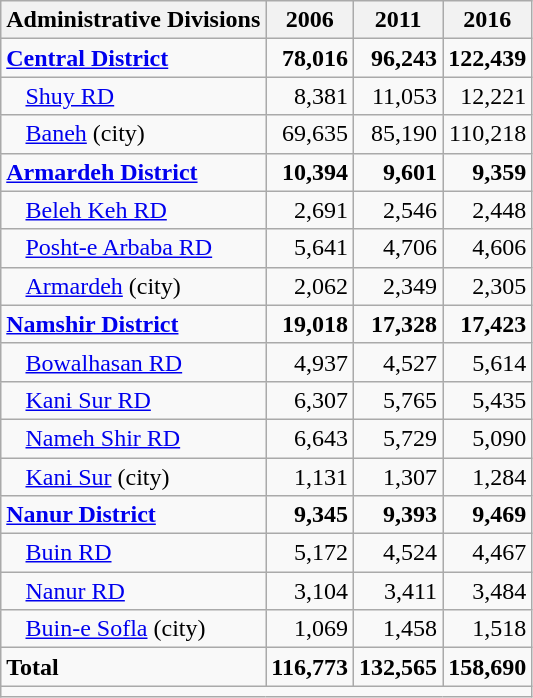<table class="wikitable">
<tr>
<th>Administrative Divisions</th>
<th>2006</th>
<th>2011</th>
<th>2016</th>
</tr>
<tr>
<td><strong><a href='#'>Central District</a></strong></td>
<td style="text-align: right;"><strong>78,016</strong></td>
<td style="text-align: right;"><strong>96,243</strong></td>
<td style="text-align: right;"><strong>122,439</strong></td>
</tr>
<tr>
<td style="padding-left: 1em;"><a href='#'>Shuy RD</a></td>
<td style="text-align: right;">8,381</td>
<td style="text-align: right;">11,053</td>
<td style="text-align: right;">12,221</td>
</tr>
<tr>
<td style="padding-left: 1em;"><a href='#'>Baneh</a> (city)</td>
<td style="text-align: right;">69,635</td>
<td style="text-align: right;">85,190</td>
<td style="text-align: right;">110,218</td>
</tr>
<tr>
<td><strong><a href='#'>Armardeh District</a></strong></td>
<td style="text-align: right;"><strong>10,394</strong></td>
<td style="text-align: right;"><strong>9,601</strong></td>
<td style="text-align: right;"><strong>9,359</strong></td>
</tr>
<tr>
<td style="padding-left: 1em;"><a href='#'>Beleh Keh RD</a></td>
<td style="text-align: right;">2,691</td>
<td style="text-align: right;">2,546</td>
<td style="text-align: right;">2,448</td>
</tr>
<tr>
<td style="padding-left: 1em;"><a href='#'>Posht-e Arbaba RD</a></td>
<td style="text-align: right;">5,641</td>
<td style="text-align: right;">4,706</td>
<td style="text-align: right;">4,606</td>
</tr>
<tr>
<td style="padding-left: 1em;"><a href='#'>Armardeh</a> (city)</td>
<td style="text-align: right;">2,062</td>
<td style="text-align: right;">2,349</td>
<td style="text-align: right;">2,305</td>
</tr>
<tr>
<td><strong><a href='#'>Namshir District</a></strong></td>
<td style="text-align: right;"><strong>19,018</strong></td>
<td style="text-align: right;"><strong>17,328</strong></td>
<td style="text-align: right;"><strong>17,423</strong></td>
</tr>
<tr>
<td style="padding-left: 1em;"><a href='#'>Bowalhasan RD</a></td>
<td style="text-align: right;">4,937</td>
<td style="text-align: right;">4,527</td>
<td style="text-align: right;">5,614</td>
</tr>
<tr>
<td style="padding-left: 1em;"><a href='#'>Kani Sur RD</a></td>
<td style="text-align: right;">6,307</td>
<td style="text-align: right;">5,765</td>
<td style="text-align: right;">5,435</td>
</tr>
<tr>
<td style="padding-left: 1em;"><a href='#'>Nameh Shir RD</a></td>
<td style="text-align: right;">6,643</td>
<td style="text-align: right;">5,729</td>
<td style="text-align: right;">5,090</td>
</tr>
<tr>
<td style="padding-left: 1em;"><a href='#'>Kani Sur</a> (city)</td>
<td style="text-align: right;">1,131</td>
<td style="text-align: right;">1,307</td>
<td style="text-align: right;">1,284</td>
</tr>
<tr>
<td><strong><a href='#'>Nanur District</a></strong></td>
<td style="text-align: right;"><strong>9,345</strong></td>
<td style="text-align: right;"><strong>9,393</strong></td>
<td style="text-align: right;"><strong>9,469</strong></td>
</tr>
<tr>
<td style="padding-left: 1em;"><a href='#'>Buin RD</a></td>
<td style="text-align: right;">5,172</td>
<td style="text-align: right;">4,524</td>
<td style="text-align: right;">4,467</td>
</tr>
<tr>
<td style="padding-left: 1em;"><a href='#'>Nanur RD</a></td>
<td style="text-align: right;">3,104</td>
<td style="text-align: right;">3,411</td>
<td style="text-align: right;">3,484</td>
</tr>
<tr>
<td style="padding-left: 1em;"><a href='#'>Buin-e Sofla</a> (city)</td>
<td style="text-align: right;">1,069</td>
<td style="text-align: right;">1,458</td>
<td style="text-align: right;">1,518</td>
</tr>
<tr>
<td><strong>Total</strong></td>
<td style="text-align: right;"><strong>116,773</strong></td>
<td style="text-align: right;"><strong>132,565</strong></td>
<td style="text-align: right;"><strong>158,690</strong></td>
</tr>
<tr>
<td colspan=4></td>
</tr>
</table>
